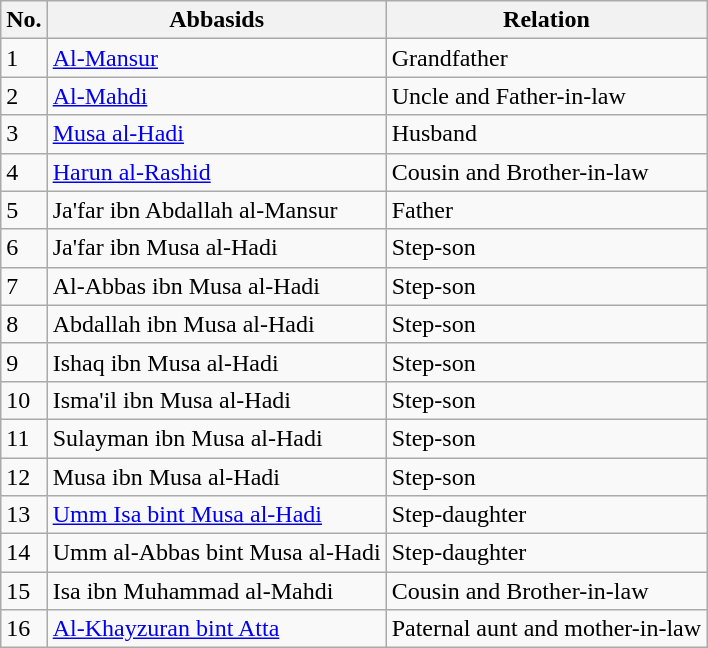<table class="wikitable" border="2">
<tr>
<th>No.</th>
<th>Abbasids</th>
<th>Relation</th>
</tr>
<tr>
<td>1</td>
<td><a href='#'>Al-Mansur</a></td>
<td>Grandfather</td>
</tr>
<tr>
<td>2</td>
<td><a href='#'>Al-Mahdi</a></td>
<td>Uncle and Father-in-law</td>
</tr>
<tr>
<td>3</td>
<td><a href='#'>Musa al-Hadi</a></td>
<td>Husband</td>
</tr>
<tr>
<td>4</td>
<td><a href='#'>Harun al-Rashid</a></td>
<td>Cousin and Brother-in-law</td>
</tr>
<tr>
<td>5</td>
<td>Ja'far ibn Abdallah al-Mansur</td>
<td>Father</td>
</tr>
<tr>
<td>6</td>
<td>Ja'far ibn Musa al-Hadi</td>
<td>Step-son</td>
</tr>
<tr>
<td>7</td>
<td>Al-Abbas ibn Musa al-Hadi</td>
<td>Step-son</td>
</tr>
<tr>
<td>8</td>
<td>Abdallah ibn Musa al-Hadi</td>
<td>Step-son</td>
</tr>
<tr>
<td>9</td>
<td>Ishaq ibn Musa al-Hadi</td>
<td>Step-son</td>
</tr>
<tr>
<td>10</td>
<td>Isma'il ibn Musa al-Hadi</td>
<td>Step-son</td>
</tr>
<tr>
<td>11</td>
<td>Sulayman ibn Musa al-Hadi</td>
<td>Step-son</td>
</tr>
<tr>
<td>12</td>
<td>Musa ibn Musa al-Hadi</td>
<td>Step-son</td>
</tr>
<tr>
<td>13</td>
<td><a href='#'>Umm Isa bint Musa al-Hadi</a></td>
<td>Step-daughter</td>
</tr>
<tr>
<td>14</td>
<td>Umm al-Abbas bint Musa al-Hadi</td>
<td>Step-daughter</td>
</tr>
<tr>
<td>15</td>
<td>Isa ibn Muhammad al-Mahdi</td>
<td>Cousin and Brother-in-law</td>
</tr>
<tr>
<td>16</td>
<td><a href='#'>Al-Khayzuran bint Atta</a></td>
<td>Paternal aunt and mother-in-law</td>
</tr>
</table>
